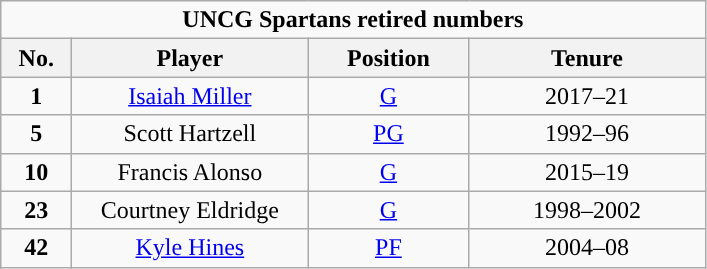<table class="wikitable sortable" style="text-align:center">
<tr>
<td colspan="5"><strong>UNCG Spartans retired numbers</strong></td>
</tr>
<tr>
<th width=40px>No.</th>
<th width=150px>Player</th>
<th width=100px>Position</th>
<th width=150px>Tenure</th>
</tr>
<tr>
<td><strong>1</strong></td>
<td><a href='#'>Isaiah Miller</a></td>
<td><a href='#'>G</a></td>
<td>2017–21</td>
</tr>
<tr>
<td><strong>5</strong></td>
<td>Scott Hartzell</td>
<td><a href='#'>PG</a></td>
<td>1992–96</td>
</tr>
<tr>
<td><strong>10</strong></td>
<td>Francis Alonso</td>
<td><a href='#'>G</a></td>
<td>2015–19</td>
</tr>
<tr>
<td><strong>23</strong></td>
<td>Courtney Eldridge</td>
<td><a href='#'>G</a></td>
<td>1998–2002</td>
</tr>
<tr>
<td><strong>42</strong></td>
<td><a href='#'>Kyle Hines</a></td>
<td><a href='#'>PF</a></td>
<td>2004–08</td>
</tr>
</table>
